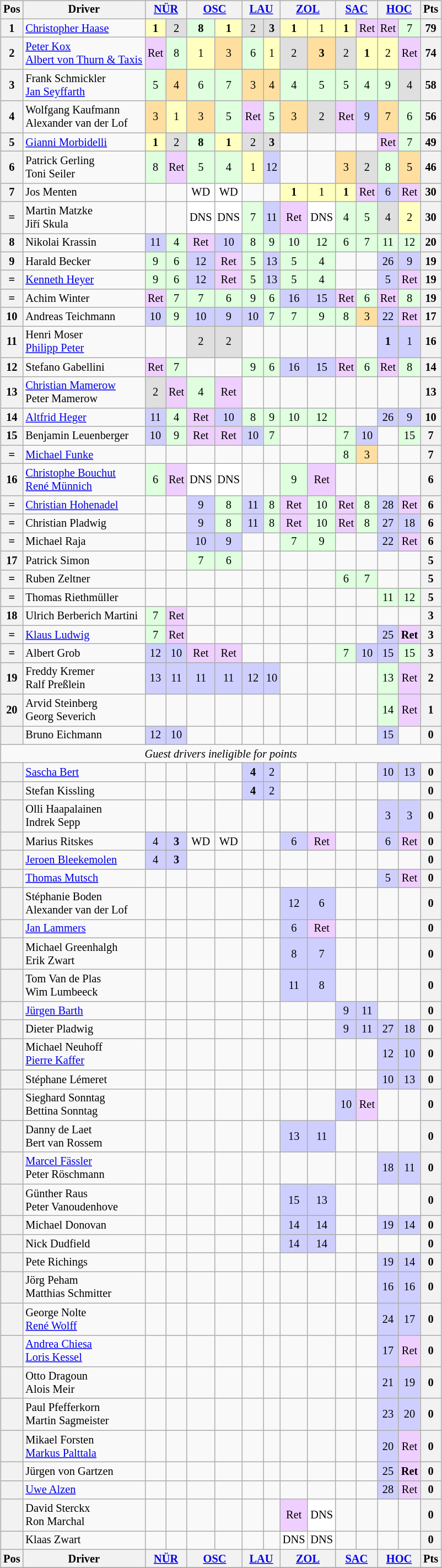<table>
<tr>
<td><br><table class="wikitable" style="font-size: 85%; text-align:center">
<tr valign="top">
<th valign="middle">Pos</th>
<th valign="middle">Driver</th>
<th colspan=2><a href='#'>NÜR</a><br></th>
<th colspan=2><a href='#'>OSC</a><br></th>
<th colspan=2><a href='#'>LAU</a><br></th>
<th colspan=2><a href='#'>ZOL</a><br></th>
<th colspan=2><a href='#'>SAC</a><br></th>
<th colspan=2><a href='#'>HOC</a><br></th>
<th valign="middle">Pts</th>
</tr>
<tr>
<th>1</th>
<td align=left> <a href='#'>Christopher Haase</a></td>
<td style="background:#FFFFBF;"><strong>1</strong></td>
<td style="background:#DFDFDF;">2</td>
<td style="background:#DFFFDF;"><strong>8</strong></td>
<td style="background:#FFFFBF;"><strong>1</strong></td>
<td style="background:#DFDFDF;">2</td>
<td style="background:#DFDFDF;"><strong>3</strong></td>
<td style="background:#FFFFBF;"><strong>1</strong></td>
<td style="background:#FFFFBF;">1</td>
<td style="background:#FFFFBF;"><strong>1</strong></td>
<td style="background:#EFCFFF;">Ret</td>
<td style="background:#EFCFFF;">Ret</td>
<td style="background:#DFFFDF;">7</td>
<th>79</th>
</tr>
<tr>
<th>2</th>
<td align=left> <a href='#'>Peter Kox</a><br> <a href='#'>Albert von Thurn & Taxis</a></td>
<td style="background:#EFCFFF;">Ret</td>
<td style="background:#DFFFDF;">8</td>
<td style="background:#FFFFBF;">1</td>
<td style="background:#FFDF9F;">3</td>
<td style="background:#DFFFDF;">6</td>
<td style="background:#FFFFBF;">1</td>
<td style="background:#DFDFDF;">2</td>
<td style="background:#FFDF9F;"><strong>3</strong></td>
<td style="background:#DFDFDF;">2</td>
<td style="background:#FFFFBF;"><strong>1</strong></td>
<td style="background:#FFFFBF;">2</td>
<td style="background:#EFCFFF;">Ret</td>
<th>74</th>
</tr>
<tr>
<th>3</th>
<td align=left> Frank Schmickler<br> <a href='#'>Jan Seyffarth</a></td>
<td style="background:#DFFFDF;">5</td>
<td style="background:#FFDF9F;">4</td>
<td style="background:#DFFFDF;">6</td>
<td style="background:#DFFFDF;">7</td>
<td style="background:#FFDF9F;">3</td>
<td style="background:#FFDF9F;">4</td>
<td style="background:#DFFFDF;">4</td>
<td style="background:#DFFFDF;">5</td>
<td style="background:#DFFFDF;">5</td>
<td style="background:#DFFFDF;">4</td>
<td style="background:#DFFFDF;">9</td>
<td style="background:#DFDFDF;">4</td>
<th>58</th>
</tr>
<tr>
<th>4</th>
<td align=left> Wolfgang Kaufmann<br> Alexander van der Lof</td>
<td style="background:#FFDF9F;">3</td>
<td style="background:#FFFFBF;">1</td>
<td style="background:#FFDF9F;">3</td>
<td style="background:#DFFFDF;">5</td>
<td style="background:#EFCFFF;">Ret</td>
<td style="background:#DFFFDF;">5</td>
<td style="background:#FFDF9F;">3</td>
<td style="background:#DFDFDF;">2</td>
<td style="background:#EFCFFF;">Ret</td>
<td style="background:#CFCFFF;">9</td>
<td style="background:#FFDF9F;">7</td>
<td style="background:#DFFFDF;">6</td>
<th>56</th>
</tr>
<tr>
<th>5</th>
<td align=left> <a href='#'>Gianni Morbidelli</a></td>
<td style="background:#FFFFBF;"><strong>1</strong></td>
<td style="background:#DFDFDF;">2</td>
<td style="background:#DFFFDF;"><strong>8</strong></td>
<td style="background:#FFFFBF;"><strong>1</strong></td>
<td style="background:#DFDFDF;">2</td>
<td style="background:#DFDFDF;"><strong>3</strong></td>
<td></td>
<td></td>
<td></td>
<td></td>
<td style="background:#EFCFFF;">Ret</td>
<td style="background:#DFFFDF;">7</td>
<th>49</th>
</tr>
<tr>
<th>6</th>
<td align=left> Patrick Gerling<br> Toni Seiler</td>
<td style="background:#DFFFDF;">8</td>
<td style="background:#EFCFFF;">Ret</td>
<td style="background:#DFFFDF;">5</td>
<td style="background:#DFFFDF;">4</td>
<td style="background:#FFFFBF;">1</td>
<td style="background:#CFCFFF;">12</td>
<td></td>
<td></td>
<td style="background:#FFDF9F;">3</td>
<td style="background:#DFDFDF;">2</td>
<td style="background:#DFFFDF;">8</td>
<td style="background:#FFDF9F;">5</td>
<th>46</th>
</tr>
<tr>
<th>7</th>
<td align=left> Jos Menten</td>
<td></td>
<td></td>
<td style="background:#FFFFFF;">WD</td>
<td style="background:#FFFFFF;">WD</td>
<td></td>
<td></td>
<td style="background:#FFFFBF;"><strong>1</strong></td>
<td style="background:#FFFFBF;">1</td>
<td style="background:#FFFFBF;"><strong>1</strong></td>
<td style="background:#EFCFFF;">Ret</td>
<td style="background:#CFCFFF;">6</td>
<td style="background:#EFCFFF;">Ret</td>
<th>30</th>
</tr>
<tr>
<th>=</th>
<td align=left> Martin Matzke<br> Jiří Skula</td>
<td></td>
<td></td>
<td style="background:#FFFFFF;">DNS</td>
<td style="background:#FFFFFF;">DNS</td>
<td style="background:#DFFFDF;">7</td>
<td style="background:#CFCFFF;">11</td>
<td style="background:#EFCFFF;">Ret</td>
<td style="background:#FFFFFF;">DNS</td>
<td style="background:#DFFFDF;">4</td>
<td style="background:#DFFFDF;">5</td>
<td style="background:#DFDFDF;">4</td>
<td style="background:#FFFFBF;">2</td>
<th>30</th>
</tr>
<tr>
<th>8</th>
<td align=left> Nikolai Krassin</td>
<td style="background:#CFCFFF;">11</td>
<td style="background:#DFFFDF;">4</td>
<td style="background:#EFCFFF;">Ret</td>
<td style="background:#CFCFFF;">10</td>
<td style="background:#DFFFDF;">8</td>
<td style="background:#DFFFDF;">9</td>
<td style="background:#DFFFDF;">10</td>
<td style="background:#DFFFDF;">12</td>
<td style="background:#DFFFDF;">6</td>
<td style="background:#DFFFDF;">7</td>
<td style="background:#DFFFDF;">11</td>
<td style="background:#DFFFDF;">12</td>
<th>20</th>
</tr>
<tr>
<th>9</th>
<td align=left> Harald Becker</td>
<td style="background:#DFFFDF;">9</td>
<td style="background:#DFFFDF;">6</td>
<td style="background:#CFCFFF;">12</td>
<td style="background:#EFCFFF;">Ret</td>
<td style="background:#DFFFDF;">5</td>
<td style="background:#CFCFFF;">13</td>
<td style="background:#DFFFDF;">5</td>
<td style="background:#DFFFDF;">4</td>
<td></td>
<td></td>
<td style="background:#CFCFFF;">26</td>
<td style="background:#CFCFFF;">9</td>
<th>19</th>
</tr>
<tr>
<th>=</th>
<td align=left> <a href='#'>Kenneth Heyer</a></td>
<td style="background:#DFFFDF;">9</td>
<td style="background:#DFFFDF;">6</td>
<td style="background:#CFCFFF;">12</td>
<td style="background:#EFCFFF;">Ret</td>
<td style="background:#DFFFDF;">5</td>
<td style="background:#CFCFFF;">13</td>
<td style="background:#DFFFDF;">5</td>
<td style="background:#DFFFDF;">4</td>
<td></td>
<td></td>
<td style="background:#CFCFFF;">5</td>
<td style="background:#EFCFFF;">Ret</td>
<th>19</th>
</tr>
<tr>
<th>=</th>
<td align=left> Achim Winter</td>
<td style="background:#EFCFFF;">Ret</td>
<td style="background:#DFFFDF;">7</td>
<td style="background:#DFFFDF;">7</td>
<td style="background:#DFFFDF;">6</td>
<td style="background:#DFFFDF;">9</td>
<td style="background:#DFFFDF;">6</td>
<td style="background:#CFCFFF;">16</td>
<td style="background:#CFCFFF;">15</td>
<td style="background:#EFCFFF;">Ret</td>
<td style="background:#DFFFDF;">6</td>
<td style="background:#EFCFFF;">Ret</td>
<td style="background:#DFFFDF;">8</td>
<th>19</th>
</tr>
<tr>
<th>10</th>
<td align=left> Andreas Teichmann</td>
<td style="background:#CFCFFF;">10</td>
<td style="background:#DFFFDF;">9</td>
<td style="background:#CFCFFF;">10</td>
<td style="background:#CFCFFF;">9</td>
<td style="background:#CFCFFF;">10</td>
<td style="background:#DFFFDF;">7</td>
<td style="background:#DFFFDF;">7</td>
<td style="background:#DFFFDF;">9</td>
<td style="background:#DFFFDF;">8</td>
<td style="background:#FFDF9F;">3</td>
<td style="background:#CFCFFF;">22</td>
<td style="background:#EFCFFF;">Ret</td>
<th>17</th>
</tr>
<tr>
<th>11</th>
<td align=left> Henri Moser<br> <a href='#'>Philipp Peter</a></td>
<td></td>
<td></td>
<td style="background:#DFDFDF;">2</td>
<td style="background:#DFDFDF;">2</td>
<td></td>
<td></td>
<td></td>
<td></td>
<td></td>
<td></td>
<td style="background:#CFCFFF;"><strong>1</strong></td>
<td style="background:#CFCFFF;">1</td>
<th>16</th>
</tr>
<tr>
<th>12</th>
<td align=left> Stefano Gabellini</td>
<td style="background:#EFCFFF;">Ret</td>
<td style="background:#DFFFDF;">7</td>
<td></td>
<td></td>
<td style="background:#DFFFDF;">9</td>
<td style="background:#DFFFDF;">6</td>
<td style="background:#CFCFFF;">16</td>
<td style="background:#CFCFFF;">15</td>
<td style="background:#EFCFFF;">Ret</td>
<td style="background:#DFFFDF;">6</td>
<td style="background:#EFCFFF;">Ret</td>
<td style="background:#DFFFDF;">8</td>
<th>14</th>
</tr>
<tr>
<th>13</th>
<td align=left> <a href='#'>Christian Mamerow</a><br> Peter Mamerow</td>
<td style="background:#DFDFDF;">2</td>
<td style="background:#EFCFFF;">Ret</td>
<td style="background:#DFFFDF;">4</td>
<td style="background:#EFCFFF;">Ret</td>
<td></td>
<td></td>
<td></td>
<td></td>
<td></td>
<td></td>
<td></td>
<td></td>
<th>13</th>
</tr>
<tr>
<th>14</th>
<td align=left> <a href='#'>Altfrid Heger</a></td>
<td style="background:#CFCFFF;">11</td>
<td style="background:#DFFFDF;">4</td>
<td style="background:#EFCFFF;">Ret</td>
<td style="background:#CFCFFF;">10</td>
<td style="background:#DFFFDF;">8</td>
<td style="background:#DFFFDF;">9</td>
<td style="background:#DFFFDF;">10</td>
<td style="background:#DFFFDF;">12</td>
<td></td>
<td></td>
<td style="background:#CFCFFF;">26</td>
<td style="background:#CFCFFF;">9</td>
<th>10</th>
</tr>
<tr>
<th>15</th>
<td align=left> Benjamin Leuenberger</td>
<td style="background:#CFCFFF;">10</td>
<td style="background:#DFFFDF;">9</td>
<td style="background:#EFCFFF;">Ret</td>
<td style="background:#EFCFFF;">Ret</td>
<td style="background:#CFCFFF;">10</td>
<td style="background:#DFFFDF;">7</td>
<td></td>
<td></td>
<td style="background:#DFFFDF;">7</td>
<td style="background:#CFCFFF;">10</td>
<td></td>
<td style="background:#DFFFDF;">15</td>
<th>7</th>
</tr>
<tr>
<th>=</th>
<td align=left> <a href='#'>Michael Funke</a></td>
<td></td>
<td></td>
<td></td>
<td></td>
<td></td>
<td></td>
<td></td>
<td></td>
<td style="background:#DFFFDF;">8</td>
<td style="background:#FFDF9F;">3</td>
<td></td>
<td></td>
<th>7</th>
</tr>
<tr>
<th>16</th>
<td align=left> <a href='#'>Christophe Bouchut</a><br> <a href='#'>René Münnich</a></td>
<td style="background:#DFFFDF;">6</td>
<td style="background:#EFCFFF;">Ret</td>
<td style="background:#FFFFFF;">DNS</td>
<td style="background:#FFFFFF;">DNS</td>
<td></td>
<td></td>
<td style="background:#DFFFDF;">9</td>
<td style="background:#EFCFFF;">Ret</td>
<td></td>
<td></td>
<td></td>
<td></td>
<th>6</th>
</tr>
<tr>
<th>=</th>
<td align=left> <a href='#'>Christian Hohenadel</a></td>
<td></td>
<td></td>
<td style="background:#CFCFFF;">9</td>
<td style="background:#DFFFDF;">8</td>
<td style="background:#CFCFFF;">11</td>
<td style="background:#DFFFDF;">8</td>
<td style="background:#EFCFFF;">Ret</td>
<td style="background:#DFFFDF;">10</td>
<td style="background:#EFCFFF;">Ret</td>
<td style="background:#DFFFDF;">8</td>
<td style="background:#CFCFFF;">28</td>
<td style="background:#EFCFFF;">Ret</td>
<th>6</th>
</tr>
<tr>
<th>=</th>
<td align=left> Christian Pladwig</td>
<td></td>
<td></td>
<td style="background:#CFCFFF;">9</td>
<td style="background:#DFFFDF;">8</td>
<td style="background:#CFCFFF;">11</td>
<td style="background:#DFFFDF;">8</td>
<td style="background:#EFCFFF;">Ret</td>
<td style="background:#DFFFDF;">10</td>
<td style="background:#EFCFFF;">Ret</td>
<td style="background:#DFFFDF;">8</td>
<td style="background:#CFCFFF;">27</td>
<td style="background:#CFCFFF;">18</td>
<th>6</th>
</tr>
<tr>
<th>=</th>
<td align=left> Michael Raja</td>
<td></td>
<td></td>
<td style="background:#CFCFFF;">10</td>
<td style="background:#CFCFFF;">9</td>
<td></td>
<td></td>
<td style="background:#DFFFDF;">7</td>
<td style="background:#DFFFDF;">9</td>
<td></td>
<td></td>
<td style="background:#CFCFFF;">22</td>
<td style="background:#EFCFFF;">Ret</td>
<th>6</th>
</tr>
<tr>
<th>17</th>
<td align=left> Patrick Simon</td>
<td></td>
<td></td>
<td style="background:#DFFFDF;">7</td>
<td style="background:#DFFFDF;">6</td>
<td></td>
<td></td>
<td></td>
<td></td>
<td></td>
<td></td>
<td></td>
<td></td>
<th>5</th>
</tr>
<tr>
<th>=</th>
<td align=left> Ruben Zeltner</td>
<td></td>
<td></td>
<td></td>
<td></td>
<td></td>
<td></td>
<td></td>
<td></td>
<td style="background:#DFFFDF;">6</td>
<td style="background:#DFFFDF;">7</td>
<td></td>
<td></td>
<th>5</th>
</tr>
<tr>
<th>=</th>
<td align=left> Thomas Riethmüller</td>
<td></td>
<td></td>
<td></td>
<td></td>
<td></td>
<td></td>
<td></td>
<td></td>
<td></td>
<td></td>
<td style="background:#DFFFDF;">11</td>
<td style="background:#DFFFDF;">12</td>
<th>5</th>
</tr>
<tr>
<th>18</th>
<td align=left> Ulrich Berberich Martini</td>
<td style="background:#DFFFDF;">7</td>
<td style="background:#EFCFFF;">Ret</td>
<td></td>
<td></td>
<td></td>
<td></td>
<td></td>
<td></td>
<td></td>
<td></td>
<td></td>
<td></td>
<th>3</th>
</tr>
<tr>
<th>=</th>
<td align=left> <a href='#'>Klaus Ludwig</a></td>
<td style="background:#DFFFDF;">7</td>
<td style="background:#EFCFFF;">Ret</td>
<td></td>
<td></td>
<td></td>
<td></td>
<td></td>
<td></td>
<td></td>
<td></td>
<td style="background:#CFCFFF;">25</td>
<td style="background:#EFCFFF;"><strong>Ret</strong></td>
<th>3</th>
</tr>
<tr>
<th>=</th>
<td align=left> Albert Grob</td>
<td style="background:#CFCFFF;">12</td>
<td style="background:#CFCFFF;">10</td>
<td style="background:#EFCFFF;">Ret</td>
<td style="background:#EFCFFF;">Ret</td>
<td></td>
<td></td>
<td></td>
<td></td>
<td style="background:#DFFFDF;">7</td>
<td style="background:#CFCFFF;">10</td>
<td style="background:#CFCFFF;">15</td>
<td style="background:#DFFFDF;">15</td>
<th>3</th>
</tr>
<tr>
<th>19</th>
<td align=left> Freddy Kremer<br> Ralf Preßlein</td>
<td style="background:#CFCFFF;">13</td>
<td style="background:#CFCFFF;">11</td>
<td style="background:#CFCFFF;">11</td>
<td style="background:#CFCFFF;">11</td>
<td style="background:#CFCFFF;">12</td>
<td style="background:#CFCFFF;">10</td>
<td></td>
<td></td>
<td></td>
<td></td>
<td style="background:#DFFFDF;">13</td>
<td style="background:#EFCFFF;">Ret</td>
<th>2</th>
</tr>
<tr>
<th>20</th>
<td align=left> Arvid Steinberg<br> Georg Severich</td>
<td></td>
<td></td>
<td></td>
<td></td>
<td></td>
<td></td>
<td></td>
<td></td>
<td></td>
<td></td>
<td style="background:#DFFFDF;">14</td>
<td style="background:#EFCFFF;">Ret</td>
<th>1</th>
</tr>
<tr>
<th></th>
<td align=left> Bruno Eichmann</td>
<td style="background:#CFCFFF;">12</td>
<td style="background:#CFCFFF;">10</td>
<td></td>
<td></td>
<td></td>
<td></td>
<td></td>
<td></td>
<td></td>
<td></td>
<td style="background:#CFCFFF;">15</td>
<td></td>
<th>0</th>
</tr>
<tr>
<td colspan=15 align=center><em>Guest drivers ineligible for points</em></td>
</tr>
<tr>
<th></th>
<td align=left> <a href='#'>Sascha Bert</a></td>
<td></td>
<td></td>
<td></td>
<td></td>
<td style="background:#CFCFFF;"><strong>4</strong></td>
<td style="background:#CFCFFF;">2</td>
<td></td>
<td></td>
<td></td>
<td></td>
<td style="background:#CFCFFF;">10</td>
<td style="background:#CFCFFF;">13</td>
<th>0</th>
</tr>
<tr>
<th></th>
<td align=left> Stefan Kissling</td>
<td></td>
<td></td>
<td></td>
<td></td>
<td style="background:#CFCFFF;"><strong>4</strong></td>
<td style="background:#CFCFFF;">2</td>
<td></td>
<td></td>
<td></td>
<td></td>
<td></td>
<td></td>
<th>0</th>
</tr>
<tr>
<th></th>
<td align=left> Olli Haapalainen<br> Indrek Sepp</td>
<td></td>
<td></td>
<td></td>
<td></td>
<td></td>
<td></td>
<td></td>
<td></td>
<td></td>
<td></td>
<td style="background:#CFCFFF;">3</td>
<td style="background:#CFCFFF;">3</td>
<th>0</th>
</tr>
<tr>
<th></th>
<td align=left> Marius Ritskes</td>
<td style="background:#CFCFFF;">4</td>
<td style="background:#CFCFFF;"><strong>3</strong></td>
<td>WD</td>
<td>WD</td>
<td></td>
<td></td>
<td style="background:#CFCFFF;">6</td>
<td style="background:#EFCFFF;">Ret</td>
<td></td>
<td></td>
<td style="background:#CFCFFF;">6</td>
<td style="background:#EFCFFF;">Ret</td>
<th>0</th>
</tr>
<tr>
<th></th>
<td align=left> <a href='#'>Jeroen Bleekemolen</a></td>
<td style="background:#CFCFFF;">4</td>
<td style="background:#CFCFFF;"><strong>3</strong></td>
<td></td>
<td></td>
<td></td>
<td></td>
<td></td>
<td></td>
<td></td>
<td></td>
<td></td>
<td></td>
<th>0</th>
</tr>
<tr>
<th></th>
<td align=left> <a href='#'>Thomas Mutsch</a></td>
<td></td>
<td></td>
<td></td>
<td></td>
<td></td>
<td></td>
<td></td>
<td></td>
<td></td>
<td></td>
<td style="background:#CFCFFF;">5</td>
<td style="background:#EFCFFF;">Ret</td>
<th>0</th>
</tr>
<tr>
<th></th>
<td align=left> Stéphanie Boden<br> Alexander van der Lof</td>
<td></td>
<td></td>
<td></td>
<td></td>
<td></td>
<td></td>
<td style="background:#CFCFFF;">12</td>
<td style="background:#CFCFFF;">6</td>
<td></td>
<td></td>
<td></td>
<td></td>
<th>0</th>
</tr>
<tr>
<th></th>
<td align=left> <a href='#'>Jan Lammers</a></td>
<td></td>
<td></td>
<td></td>
<td></td>
<td></td>
<td></td>
<td style="background:#CFCFFF;">6</td>
<td style="background:#EFCFFF;">Ret</td>
<td></td>
<td></td>
<td></td>
<td></td>
<th>0</th>
</tr>
<tr>
<th></th>
<td align=left> Michael Greenhalgh<br> Erik Zwart</td>
<td></td>
<td></td>
<td></td>
<td></td>
<td></td>
<td></td>
<td style="background:#CFCFFF;">8</td>
<td style="background:#CFCFFF;">7</td>
<td></td>
<td></td>
<td></td>
<td></td>
<th>0</th>
</tr>
<tr>
<th></th>
<td align=left> Tom Van de Plas<br> Wim Lumbeeck</td>
<td></td>
<td></td>
<td></td>
<td></td>
<td></td>
<td></td>
<td style="background:#CFCFFF;">11</td>
<td style="background:#CFCFFF;">8</td>
<td></td>
<td></td>
<td></td>
<td></td>
<th>0</th>
</tr>
<tr>
<th></th>
<td align=left> <a href='#'>Jürgen Barth</a></td>
<td></td>
<td></td>
<td></td>
<td></td>
<td></td>
<td></td>
<td></td>
<td></td>
<td style="background:#CFCFFF;">9</td>
<td style="background:#CFCFFF;">11</td>
<td></td>
<td></td>
<th>0</th>
</tr>
<tr>
<th></th>
<td align=left> Dieter Pladwig</td>
<td></td>
<td></td>
<td></td>
<td></td>
<td></td>
<td></td>
<td></td>
<td></td>
<td style="background:#CFCFFF;">9</td>
<td style="background:#CFCFFF;">11</td>
<td style="background:#CFCFFF;">27</td>
<td style="background:#CFCFFF;">18</td>
<th>0</th>
</tr>
<tr>
<th></th>
<td align=left> Michael Neuhoff<br> <a href='#'>Pierre Kaffer</a></td>
<td></td>
<td></td>
<td></td>
<td></td>
<td></td>
<td></td>
<td></td>
<td></td>
<td></td>
<td></td>
<td style="background:#CFCFFF;">12</td>
<td style="background:#CFCFFF;">10</td>
<th>0</th>
</tr>
<tr>
<th></th>
<td align=left> Stéphane Lémeret</td>
<td></td>
<td></td>
<td></td>
<td></td>
<td></td>
<td></td>
<td></td>
<td></td>
<td></td>
<td></td>
<td style="background:#CFCFFF;">10</td>
<td style="background:#CFCFFF;">13</td>
<th>0</th>
</tr>
<tr>
<th></th>
<td align=left> Sieghard Sonntag<br> Bettina Sonntag</td>
<td></td>
<td></td>
<td></td>
<td></td>
<td></td>
<td></td>
<td></td>
<td></td>
<td style="background:#CFCFFF;">10</td>
<td style="background:#EFCFFF;">Ret</td>
<td></td>
<td></td>
<th>0</th>
</tr>
<tr>
<th></th>
<td align=left> Danny de Laet<br> Bert van Rossem</td>
<td></td>
<td></td>
<td></td>
<td></td>
<td></td>
<td></td>
<td style="background:#CFCFFF;">13</td>
<td style="background:#CFCFFF;">11</td>
<td></td>
<td></td>
<td></td>
<td></td>
<th>0</th>
</tr>
<tr>
<th></th>
<td align=left> <a href='#'>Marcel Fässler</a><br> Peter Röschmann</td>
<td></td>
<td></td>
<td></td>
<td></td>
<td></td>
<td></td>
<td></td>
<td></td>
<td></td>
<td></td>
<td style="background:#CFCFFF;">18</td>
<td style="background:#CFCFFF;">11</td>
<th>0</th>
</tr>
<tr>
<th></th>
<td align=left> Günther Raus<br> Peter Vanoudenhove</td>
<td></td>
<td></td>
<td></td>
<td></td>
<td></td>
<td></td>
<td style="background:#CFCFFF;">15</td>
<td style="background:#CFCFFF;">13</td>
<td></td>
<td></td>
<td></td>
<td></td>
<th>0</th>
</tr>
<tr>
<th></th>
<td align=left> Michael Donovan</td>
<td></td>
<td></td>
<td></td>
<td></td>
<td></td>
<td></td>
<td style="background:#CFCFFF;">14</td>
<td style="background:#CFCFFF;">14</td>
<td></td>
<td></td>
<td style="background:#CFCFFF;">19</td>
<td style="background:#CFCFFF;">14</td>
<th>0</th>
</tr>
<tr>
<th></th>
<td align=left> Nick Dudfield</td>
<td></td>
<td></td>
<td></td>
<td></td>
<td></td>
<td></td>
<td style="background:#CFCFFF;">14</td>
<td style="background:#CFCFFF;">14</td>
<td></td>
<td></td>
<td></td>
<td></td>
<th>0</th>
</tr>
<tr>
<th></th>
<td align=left> Pete Richings</td>
<td></td>
<td></td>
<td></td>
<td></td>
<td></td>
<td></td>
<td></td>
<td></td>
<td></td>
<td></td>
<td style="background:#CFCFFF;">19</td>
<td style="background:#CFCFFF;">14</td>
<th>0</th>
</tr>
<tr>
<th></th>
<td align=left> Jörg Peham<br> Matthias Schmitter</td>
<td></td>
<td></td>
<td></td>
<td></td>
<td></td>
<td></td>
<td></td>
<td></td>
<td></td>
<td></td>
<td style="background:#CFCFFF;">16</td>
<td style="background:#CFCFFF;">16</td>
<th>0</th>
</tr>
<tr>
<th></th>
<td align=left> George Nolte<br> <a href='#'>René Wolff</a></td>
<td></td>
<td></td>
<td></td>
<td></td>
<td></td>
<td></td>
<td></td>
<td></td>
<td></td>
<td></td>
<td style="background:#CFCFFF;">24</td>
<td style="background:#CFCFFF;">17</td>
<th>0</th>
</tr>
<tr>
<th></th>
<td align=left> <a href='#'>Andrea Chiesa</a><br> <a href='#'>Loris Kessel</a></td>
<td></td>
<td></td>
<td></td>
<td></td>
<td></td>
<td></td>
<td></td>
<td></td>
<td></td>
<td></td>
<td style="background:#CFCFFF;">17</td>
<td style="background:#EFCFFF;">Ret</td>
<th>0</th>
</tr>
<tr>
<th></th>
<td align=left> Otto Dragoun<br> Alois Meir</td>
<td></td>
<td></td>
<td></td>
<td></td>
<td></td>
<td></td>
<td></td>
<td></td>
<td></td>
<td></td>
<td style="background:#CFCFFF;">21</td>
<td style="background:#CFCFFF;">19</td>
<th>0</th>
</tr>
<tr>
<th></th>
<td align=left> Paul Pfefferkorn<br> Martin Sagmeister</td>
<td></td>
<td></td>
<td></td>
<td></td>
<td></td>
<td></td>
<td></td>
<td></td>
<td></td>
<td></td>
<td style="background:#CFCFFF;">23</td>
<td style="background:#CFCFFF;">20</td>
<th>0</th>
</tr>
<tr>
<th></th>
<td align=left> Mikael Forsten<br> <a href='#'>Markus Palttala</a></td>
<td></td>
<td></td>
<td></td>
<td></td>
<td></td>
<td></td>
<td></td>
<td></td>
<td></td>
<td></td>
<td style="background:#CFCFFF;">20</td>
<td style="background:#EFCFFF;">Ret</td>
<th>0</th>
</tr>
<tr>
<th></th>
<td align=left> Jürgen von Gartzen</td>
<td></td>
<td></td>
<td></td>
<td></td>
<td></td>
<td></td>
<td></td>
<td></td>
<td></td>
<td></td>
<td style="background:#CFCFFF;">25</td>
<td style="background:#EFCFFF;"><strong>Ret</strong></td>
<th>0</th>
</tr>
<tr>
<th></th>
<td align=left> <a href='#'>Uwe Alzen</a></td>
<td></td>
<td></td>
<td></td>
<td></td>
<td></td>
<td></td>
<td></td>
<td></td>
<td></td>
<td></td>
<td style="background:#CFCFFF;">28</td>
<td style="background:#EFCFFF;">Ret</td>
<th>0</th>
</tr>
<tr>
<th></th>
<td align=left> David Sterckx<br> Ron Marchal</td>
<td></td>
<td></td>
<td></td>
<td></td>
<td></td>
<td></td>
<td style="background:#EFCFFF;">Ret</td>
<td style="background:#FFFFFF;">DNS</td>
<td></td>
<td></td>
<td></td>
<td></td>
<th>0</th>
</tr>
<tr>
<th></th>
<td align=left> Klaas Zwart</td>
<td></td>
<td></td>
<td></td>
<td></td>
<td></td>
<td></td>
<td style="background:#FFFFFF;">DNS</td>
<td style="background:#FFFFFF;">DNS</td>
<td></td>
<td></td>
<td></td>
<td></td>
<th>0</th>
</tr>
<tr valign="top">
<th valign="middle">Pos</th>
<th valign="middle">Driver</th>
<th colspan=2><a href='#'>NÜR</a><br></th>
<th colspan=2><a href='#'>OSC</a><br></th>
<th colspan=2><a href='#'>LAU</a><br></th>
<th colspan=2><a href='#'>ZOL</a><br></th>
<th colspan=2><a href='#'>SAC</a><br></th>
<th colspan=2><a href='#'>HOC</a><br></th>
<th valign="middle">Pts</th>
</tr>
<tr>
</tr>
</table>
</td>
<td valign="top"><br></td>
</tr>
</table>
